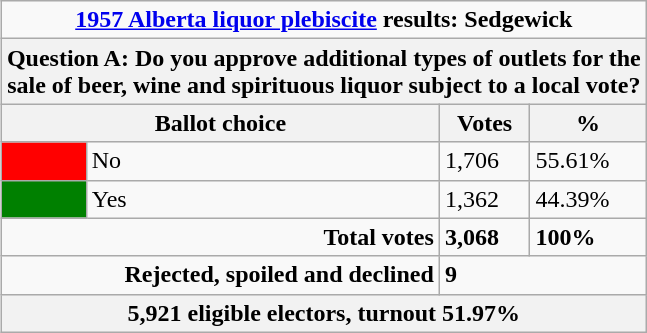<table class="wikitable" align=right>
<tr>
<td colspan=4 align=center><strong><a href='#'>1957 Alberta liquor plebiscite</a> results: Sedgewick</strong></td>
</tr>
<tr>
<th colspan=4>Question A: Do you approve additional types of outlets for the<br> sale of beer, wine and spirituous liquor subject to a local vote?</th>
</tr>
<tr>
<th colspan=2>Ballot choice</th>
<th>Votes</th>
<th>%</th>
</tr>
<tr>
<td bgcolor=red></td>
<td>No</td>
<td>1,706</td>
<td>55.61%</td>
</tr>
<tr>
<td bgcolor=green></td>
<td>Yes</td>
<td>1,362</td>
<td>44.39%</td>
</tr>
<tr>
<td align=right colspan=2><strong>Total votes</strong></td>
<td><strong>3,068</strong></td>
<td><strong>100%</strong></td>
</tr>
<tr>
<td align=right colspan=2><strong>Rejected, spoiled and declined</strong></td>
<td colspan=2><strong>9</strong></td>
</tr>
<tr>
<th colspan=4>5,921 eligible electors, turnout 51.97%</th>
</tr>
</table>
